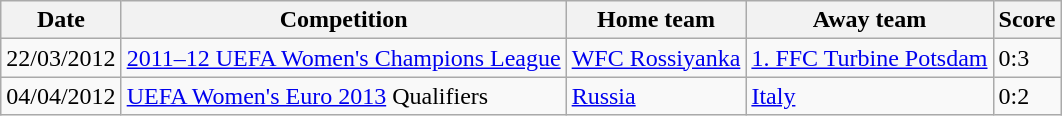<table class="wikitable">
<tr>
<th>Date</th>
<th>Competition</th>
<th>Home team</th>
<th>Away team</th>
<th>Score</th>
</tr>
<tr>
<td>22/03/2012</td>
<td><a href='#'>2011–12 UEFA Women's Champions League</a></td>
<td><a href='#'>WFC Rossiyanka</a></td>
<td><a href='#'>1. FFC Turbine Potsdam</a></td>
<td>0:3</td>
</tr>
<tr>
<td>04/04/2012</td>
<td><a href='#'>UEFA Women's Euro 2013</a> Qualifiers</td>
<td><a href='#'>Russia</a></td>
<td><a href='#'>Italy</a></td>
<td>0:2</td>
</tr>
</table>
